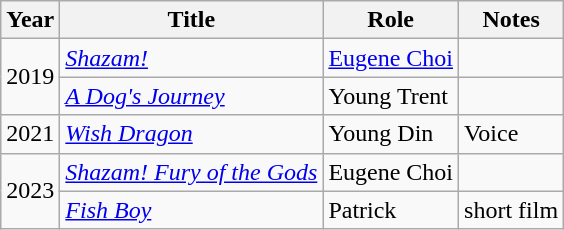<table class="wikitable">
<tr>
<th>Year</th>
<th>Title</th>
<th>Role</th>
<th>Notes</th>
</tr>
<tr>
<td rowspan="2">2019</td>
<td><em><a href='#'>Shazam!</a></em></td>
<td><a href='#'>Eugene Choi</a></td>
<td></td>
</tr>
<tr>
<td><em><a href='#'>A Dog's Journey</a></em></td>
<td>Young Trent</td>
<td></td>
</tr>
<tr>
<td>2021</td>
<td><em><a href='#'>Wish Dragon</a></em></td>
<td>Young Din</td>
<td>Voice</td>
</tr>
<tr>
<td rowspan="2">2023</td>
<td><em><a href='#'>Shazam! Fury of the Gods</a></em></td>
<td>Eugene Choi</td>
<td></td>
</tr>
<tr>
<td><em><a href='#'>Fish Boy</a></em></td>
<td>Patrick</td>
<td>short film </td>
</tr>
</table>
